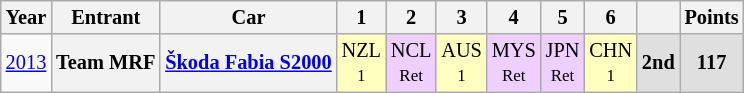<table class="wikitable" style="text-align:center; font-size:85%">
<tr>
<th>Year</th>
<th>Entrant</th>
<th>Car</th>
<th>1</th>
<th>2</th>
<th>3</th>
<th>4</th>
<th>5</th>
<th>6</th>
<th></th>
<th>Points</th>
</tr>
<tr>
<td><a href='#'>2013</a></td>
<th nowrap>Team MRF</th>
<th nowrap><a href='#'>Škoda Fabia S2000</a></th>
<td style="background:#ffffbf;">NZL<br><small>1</small></td>
<td style="background:#efcfff;">NCL<br><small>Ret</small></td>
<td style="background:#ffffbf;">AUS<br><small>1</small></td>
<td style="background:#efcfff;">MYS<br><small>Ret</small></td>
<td style="background:#efcfff;">JPN<br><small>Ret</small></td>
<td style="background:#ffffbf;">CHN<br><small>1</small></td>
<td style="background:#dfdfdf;"><strong>2nd</strong></td>
<td style="background:#dfdfdf;"><strong>117</strong></td>
</tr>
</table>
